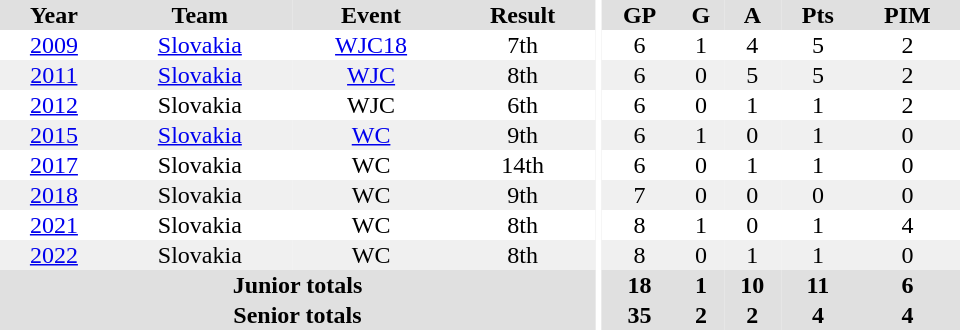<table border="0" cellpadding="1" cellspacing="0" ID="Table3" style="text-align:center; width:40em">
<tr ALIGN="center" bgcolor="#e0e0e0">
<th>Year</th>
<th>Team</th>
<th>Event</th>
<th>Result</th>
<th rowspan="99" bgcolor="#ffffff"></th>
<th>GP</th>
<th>G</th>
<th>A</th>
<th>Pts</th>
<th>PIM</th>
</tr>
<tr>
<td><a href='#'>2009</a></td>
<td><a href='#'>Slovakia</a></td>
<td><a href='#'>WJC18</a></td>
<td>7th</td>
<td>6</td>
<td>1</td>
<td>4</td>
<td>5</td>
<td>2</td>
</tr>
<tr bgcolor="#f0f0f0">
<td><a href='#'>2011</a></td>
<td><a href='#'>Slovakia</a></td>
<td><a href='#'>WJC</a></td>
<td>8th</td>
<td>6</td>
<td>0</td>
<td>5</td>
<td>5</td>
<td>2</td>
</tr>
<tr>
<td><a href='#'>2012</a></td>
<td>Slovakia</td>
<td>WJC</td>
<td>6th</td>
<td>6</td>
<td>0</td>
<td>1</td>
<td>1</td>
<td>2</td>
</tr>
<tr bgcolor="#f0f0f0">
<td><a href='#'>2015</a></td>
<td><a href='#'>Slovakia</a></td>
<td><a href='#'>WC</a></td>
<td>9th</td>
<td>6</td>
<td>1</td>
<td>0</td>
<td>1</td>
<td>0</td>
</tr>
<tr>
<td><a href='#'>2017</a></td>
<td>Slovakia</td>
<td>WC</td>
<td>14th</td>
<td>6</td>
<td>0</td>
<td>1</td>
<td>1</td>
<td>0</td>
</tr>
<tr bgcolor="#f0f0f0">
<td><a href='#'>2018</a></td>
<td>Slovakia</td>
<td>WC</td>
<td>9th</td>
<td>7</td>
<td>0</td>
<td>0</td>
<td>0</td>
<td>0</td>
</tr>
<tr>
<td><a href='#'>2021</a></td>
<td>Slovakia</td>
<td>WC</td>
<td>8th</td>
<td>8</td>
<td>1</td>
<td>0</td>
<td>1</td>
<td>4</td>
</tr>
<tr bgcolor="#f0f0f0">
<td><a href='#'>2022</a></td>
<td>Slovakia</td>
<td>WC</td>
<td>8th</td>
<td>8</td>
<td>0</td>
<td>1</td>
<td>1</td>
<td>0</td>
</tr>
<tr bgcolor="#e0e0e0">
<th colspan="4">Junior totals</th>
<th>18</th>
<th>1</th>
<th>10</th>
<th>11</th>
<th>6</th>
</tr>
<tr bgcolor="#e0e0e0">
<th colspan="4">Senior totals</th>
<th>35</th>
<th>2</th>
<th>2</th>
<th>4</th>
<th>4</th>
</tr>
</table>
